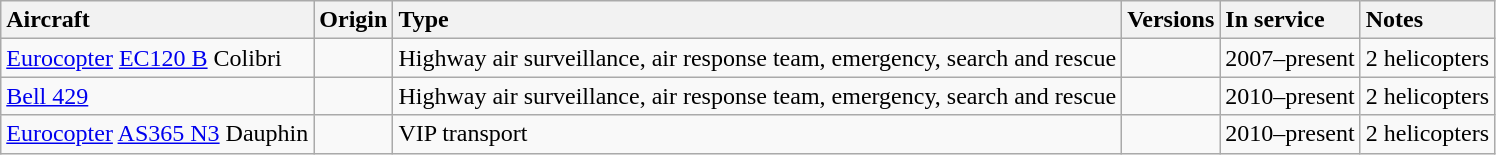<table class="wikitable">
<tr>
<th style="text-align: left;">Aircraft</th>
<th style="text-align: left;">Origin</th>
<th style="text-align: left;">Type</th>
<th style="text-align: left;">Versions</th>
<th style="text-align: left;">In service</th>
<th style="text-align: left;">Notes</th>
</tr>
<tr>
<td><a href='#'>Eurocopter</a> <a href='#'>EC120 B</a> Colibri</td>
<td></td>
<td>Highway air surveillance, air response team, emergency, search and rescue</td>
<td></td>
<td>2007–present</td>
<td>2 helicopters</td>
</tr>
<tr>
<td><a href='#'>Bell 429</a></td>
<td></td>
<td>Highway air surveillance, air response team, emergency, search and rescue</td>
<td></td>
<td>2010–present</td>
<td>2 helicopters</td>
</tr>
<tr>
<td><a href='#'>Eurocopter</a> <a href='#'>AS365 N3</a> Dauphin</td>
<td></td>
<td>VIP transport</td>
<td></td>
<td>2010–present</td>
<td>2 helicopters</td>
</tr>
</table>
